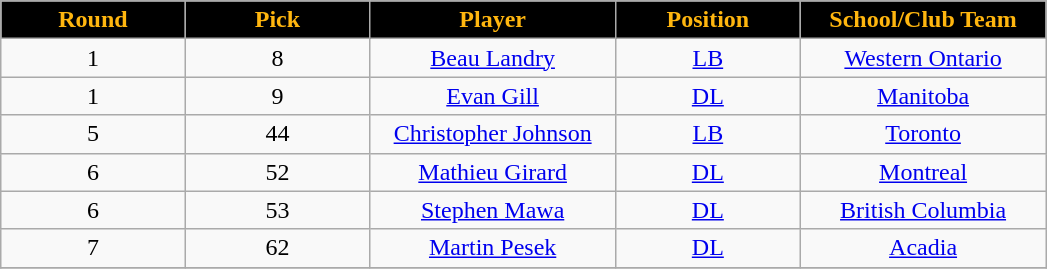<table class="wikitable sortable">
<tr>
<th style="background:black;color:#FFB60F;" width="15%">Round</th>
<th style="background:black;color:#FFB60F;" width="15%">Pick</th>
<th style="background:black;color:#FFB60F;" width="20%">Player</th>
<th style="background:black;color:#FFB60F;" width="15%">Position</th>
<th style="background:black;color:#FFB60F;" width="20%">School/Club Team</th>
</tr>
<tr align="center">
<td>1</td>
<td>8</td>
<td><a href='#'>Beau Landry</a></td>
<td><a href='#'>LB</a></td>
<td><a href='#'>Western Ontario</a></td>
</tr>
<tr align="center">
<td>1</td>
<td>9</td>
<td><a href='#'>Evan Gill</a></td>
<td><a href='#'>DL</a></td>
<td><a href='#'>Manitoba</a></td>
</tr>
<tr align="center">
<td>5</td>
<td>44</td>
<td><a href='#'>Christopher Johnson</a></td>
<td><a href='#'>LB</a></td>
<td><a href='#'>Toronto</a></td>
</tr>
<tr align="center">
<td>6</td>
<td>52</td>
<td><a href='#'>Mathieu Girard</a></td>
<td><a href='#'>DL</a></td>
<td><a href='#'>Montreal</a></td>
</tr>
<tr align="center">
<td>6</td>
<td>53</td>
<td><a href='#'>Stephen Mawa</a></td>
<td><a href='#'>DL</a></td>
<td><a href='#'>British Columbia</a></td>
</tr>
<tr align="center">
<td>7</td>
<td>62</td>
<td><a href='#'>Martin Pesek</a></td>
<td><a href='#'>DL</a></td>
<td><a href='#'>Acadia</a></td>
</tr>
<tr>
</tr>
</table>
